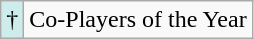<table class="wikitable">
<tr>
<td style="background:#cfecec;">†</td>
<td>Co-Players of the Year</td>
</tr>
</table>
